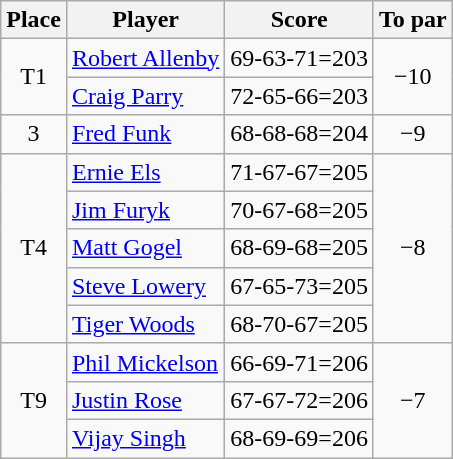<table class="wikitable">
<tr>
<th>Place</th>
<th>Player</th>
<th>Score</th>
<th>To par</th>
</tr>
<tr>
<td rowspan="2" align=center>T1</td>
<td> <a href='#'>Robert Allenby</a></td>
<td align=center>69-63-71=203</td>
<td rowspan="2" align=center>−10</td>
</tr>
<tr>
<td> <a href='#'>Craig Parry</a></td>
<td align=center>72-65-66=203</td>
</tr>
<tr>
<td align=center>3</td>
<td> <a href='#'>Fred Funk</a></td>
<td align=center>68-68-68=204</td>
<td align=center>−9</td>
</tr>
<tr>
<td rowspan="5" align=center>T4</td>
<td> <a href='#'>Ernie Els</a></td>
<td align=center>71-67-67=205</td>
<td rowspan="5" align=center>−8</td>
</tr>
<tr>
<td> <a href='#'>Jim Furyk</a></td>
<td align=center>70-67-68=205</td>
</tr>
<tr>
<td> <a href='#'>Matt Gogel</a></td>
<td align=center>68-69-68=205</td>
</tr>
<tr>
<td> <a href='#'>Steve Lowery</a></td>
<td align=center>67-65-73=205</td>
</tr>
<tr>
<td> <a href='#'>Tiger Woods</a></td>
<td align=center>68-70-67=205</td>
</tr>
<tr>
<td rowspan="3" align=center>T9</td>
<td> <a href='#'>Phil Mickelson</a></td>
<td align=center>66-69-71=206</td>
<td rowspan="3" align=center>−7</td>
</tr>
<tr>
<td> <a href='#'>Justin Rose</a></td>
<td align=center>67-67-72=206</td>
</tr>
<tr>
<td> <a href='#'>Vijay Singh</a></td>
<td align=center>68-69-69=206</td>
</tr>
</table>
